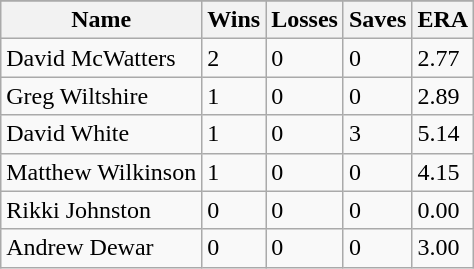<table class="wikitable">
<tr>
</tr>
<tr>
<th>Name</th>
<th>Wins</th>
<th>Losses</th>
<th>Saves</th>
<th>ERA</th>
</tr>
<tr>
<td>David McWatters</td>
<td>2</td>
<td>0</td>
<td>0</td>
<td>2.77</td>
</tr>
<tr>
<td>Greg Wiltshire</td>
<td>1</td>
<td>0</td>
<td>0</td>
<td>2.89</td>
</tr>
<tr>
<td>David White</td>
<td>1</td>
<td>0</td>
<td>3</td>
<td>5.14</td>
</tr>
<tr>
<td>Matthew Wilkinson</td>
<td>1</td>
<td>0</td>
<td>0</td>
<td>4.15</td>
</tr>
<tr>
<td>Rikki Johnston</td>
<td>0</td>
<td>0</td>
<td>0</td>
<td>0.00</td>
</tr>
<tr>
<td>Andrew Dewar</td>
<td>0</td>
<td>0</td>
<td>0</td>
<td>3.00</td>
</tr>
</table>
